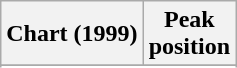<table class="wikitable plainrowheaders sortable">
<tr>
<th scope="col">Chart (1999)</th>
<th scope="col">Peak<br>position</th>
</tr>
<tr>
</tr>
<tr>
</tr>
<tr>
</tr>
<tr>
</tr>
</table>
